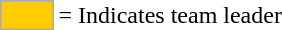<table>
<tr>
<td style="background-color:#FFCC00; border:1px solid #aaaaaa; width:2em;"></td>
<td>= Indicates team leader</td>
</tr>
</table>
